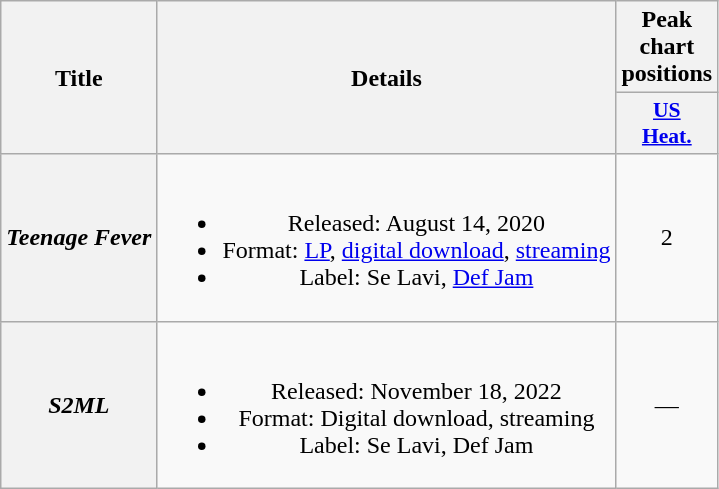<table class="wikitable plainrowheaders" style="text-align:center;">
<tr>
<th scope="col" rowspan=2>Title</th>
<th scope="col" rowspan=2>Details</th>
<th scope="col" colspan="1">Peak chart positions</th>
</tr>
<tr>
<th scope="col" style="width:3em;font-size:90%;"><a href='#'>US<br>Heat.</a><br></th>
</tr>
<tr>
<th scope="row"><em>Teenage Fever</em></th>
<td><br><ul><li>Released: August 14, 2020</li><li>Format: <a href='#'>LP</a>, <a href='#'>digital download</a>, <a href='#'>streaming</a></li><li>Label: Se Lavi, <a href='#'>Def Jam</a></li></ul></td>
<td>2</td>
</tr>
<tr>
<th scope="row"><em>S2ML</em></th>
<td><br><ul><li>Released: November 18, 2022</li><li>Format: Digital download, streaming</li><li>Label: Se Lavi, Def Jam</li></ul></td>
<td>—</td>
</tr>
</table>
